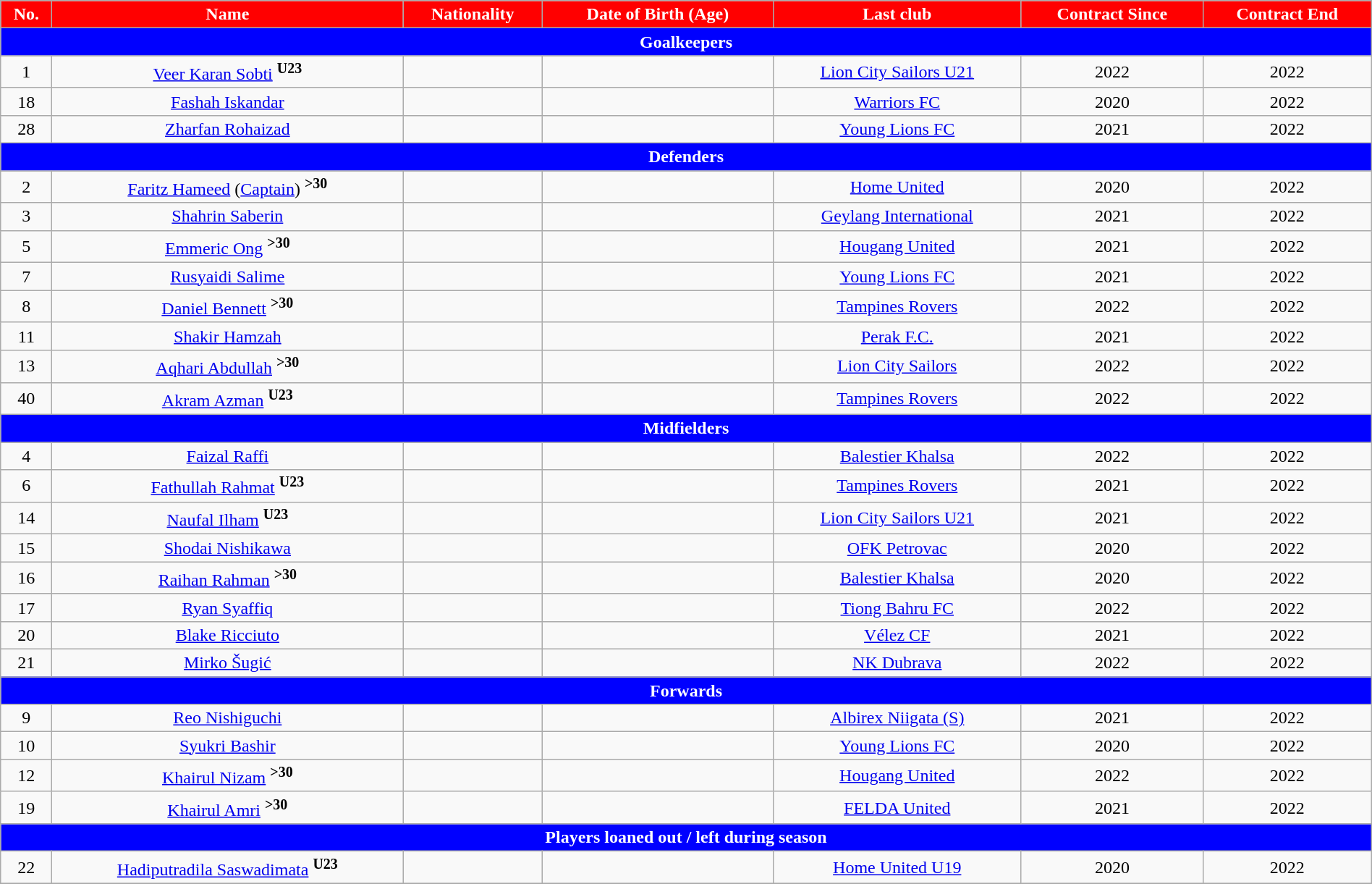<table class="wikitable" style="text-align:center; font-size:100%; width:100%;">
<tr>
<th style="background:red; color:white; text-align:center;">No.</th>
<th style="background:red; color:white; text-align:center;">Name</th>
<th style="background:red; color:white; text-align:center;">Nationality</th>
<th style="background:red; color:white; text-align:center;">Date of Birth (Age)</th>
<th style="background:red; color:white; text-align:center;">Last club</th>
<th style="background:red; color:white; text-align:center;">Contract Since</th>
<th style="background:red; color:white; text-align:center;">Contract End</th>
</tr>
<tr>
<th colspan="8" style="background:blue; color:white; text-align:center;">Goalkeepers</th>
</tr>
<tr>
<td>1</td>
<td><a href='#'>Veer Karan Sobti</a> <sup><strong>U23</strong></sup></td>
<td></td>
<td></td>
<td> <a href='#'>Lion City Sailors U21</a></td>
<td>2022</td>
<td>2022</td>
</tr>
<tr>
<td>18</td>
<td><a href='#'>Fashah Iskandar</a></td>
<td></td>
<td></td>
<td> <a href='#'>Warriors FC</a></td>
<td>2020</td>
<td>2022</td>
</tr>
<tr>
<td>28</td>
<td><a href='#'>Zharfan Rohaizad</a></td>
<td></td>
<td></td>
<td> <a href='#'>Young Lions FC</a></td>
<td>2021</td>
<td>2022</td>
</tr>
<tr>
<th colspan="8" style="background:blue; color:white; text-align:center;">Defenders</th>
</tr>
<tr>
<td>2</td>
<td><a href='#'>Faritz Hameed</a> (<a href='#'>Captain</a>) <sup><strong>>30</strong></sup></td>
<td></td>
<td></td>
<td> <a href='#'>Home United</a></td>
<td>2020</td>
<td>2022</td>
</tr>
<tr>
<td>3</td>
<td><a href='#'>Shahrin Saberin</a></td>
<td></td>
<td></td>
<td> <a href='#'>Geylang International</a></td>
<td>2021</td>
<td>2022</td>
</tr>
<tr>
<td>5</td>
<td><a href='#'>Emmeric Ong</a> <sup><strong>>30</strong></sup></td>
<td></td>
<td></td>
<td> <a href='#'>Hougang United</a></td>
<td>2021</td>
<td>2022</td>
</tr>
<tr>
<td>7</td>
<td><a href='#'>Rusyaidi Salime</a></td>
<td></td>
<td></td>
<td> <a href='#'>Young Lions FC</a></td>
<td>2021</td>
<td>2022</td>
</tr>
<tr>
<td>8</td>
<td><a href='#'>Daniel Bennett</a> <sup><strong>>30</strong></sup></td>
<td></td>
<td></td>
<td> <a href='#'>Tampines Rovers</a></td>
<td>2022</td>
<td>2022</td>
</tr>
<tr>
<td>11</td>
<td><a href='#'>Shakir Hamzah</a></td>
<td></td>
<td></td>
<td> <a href='#'>Perak F.C.</a></td>
<td>2021</td>
<td>2022</td>
</tr>
<tr>
<td>13</td>
<td><a href='#'>Aqhari Abdullah</a> <sup><strong>>30</strong></sup></td>
<td></td>
<td></td>
<td> <a href='#'>Lion City Sailors</a></td>
<td>2022</td>
<td>2022</td>
</tr>
<tr>
<td>40</td>
<td><a href='#'>Akram Azman</a> <sup><strong>U23</strong></sup></td>
<td></td>
<td></td>
<td> <a href='#'>Tampines Rovers</a></td>
<td>2022</td>
<td>2022</td>
</tr>
<tr>
<th colspan="8" style="background:blue; color:white; text-align:center;">Midfielders</th>
</tr>
<tr>
<td>4</td>
<td><a href='#'>Faizal Raffi</a></td>
<td></td>
<td></td>
<td> <a href='#'>Balestier Khalsa</a></td>
<td>2022</td>
<td>2022</td>
</tr>
<tr>
<td>6</td>
<td><a href='#'>Fathullah Rahmat</a> <sup><strong>U23</strong></sup></td>
<td></td>
<td></td>
<td> <a href='#'>Tampines Rovers</a></td>
<td>2021</td>
<td>2022</td>
</tr>
<tr>
<td>14</td>
<td><a href='#'>Naufal Ilham</a> <sup><strong>U23</strong></sup></td>
<td></td>
<td></td>
<td> <a href='#'>Lion City Sailors U21</a></td>
<td>2021</td>
<td>2022</td>
</tr>
<tr>
<td>15</td>
<td><a href='#'>Shodai Nishikawa</a></td>
<td></td>
<td></td>
<td> <a href='#'>OFK Petrovac</a></td>
<td>2020</td>
<td>2022</td>
</tr>
<tr>
<td>16</td>
<td><a href='#'>Raihan Rahman</a> <sup><strong>>30</strong></sup></td>
<td></td>
<td></td>
<td> <a href='#'>Balestier Khalsa</a></td>
<td>2020</td>
<td>2022</td>
</tr>
<tr>
<td>17</td>
<td><a href='#'>Ryan Syaffiq</a></td>
<td></td>
<td></td>
<td> <a href='#'>Tiong Bahru FC</a></td>
<td>2022</td>
<td>2022</td>
</tr>
<tr>
<td>20</td>
<td><a href='#'>Blake Ricciuto</a></td>
<td></td>
<td></td>
<td> <a href='#'>Vélez CF</a></td>
<td>2021</td>
<td>2022</td>
</tr>
<tr>
<td>21</td>
<td><a href='#'>Mirko Šugić</a></td>
<td></td>
<td></td>
<td> <a href='#'>NK Dubrava</a></td>
<td>2022</td>
<td>2022</td>
</tr>
<tr>
<th colspan="8" style="background:blue; color:white; text-align:center;">Forwards</th>
</tr>
<tr>
<td>9</td>
<td><a href='#'>Reo Nishiguchi</a></td>
<td></td>
<td></td>
<td> <a href='#'>Albirex Niigata (S)</a></td>
<td>2021</td>
<td>2022</td>
</tr>
<tr>
<td>10</td>
<td><a href='#'>Syukri Bashir</a></td>
<td></td>
<td></td>
<td> <a href='#'>Young Lions FC</a></td>
<td>2020</td>
<td>2022</td>
</tr>
<tr>
<td>12</td>
<td><a href='#'>Khairul Nizam</a> <sup><strong>>30</strong></sup></td>
<td></td>
<td></td>
<td> <a href='#'>Hougang United</a></td>
<td>2022</td>
<td>2022</td>
</tr>
<tr>
<td>19</td>
<td><a href='#'>Khairul Amri</a> <sup><strong>>30</strong></sup></td>
<td></td>
<td></td>
<td> <a href='#'>FELDA United</a></td>
<td>2021</td>
<td>2022</td>
</tr>
<tr>
<th colspan="8" style="background:blue; color:white; text-align:center;">Players loaned out / left during season</th>
</tr>
<tr>
<td>22</td>
<td><a href='#'>Hadiputradila Saswadimata</a> <sup><strong>U23</strong></sup></td>
<td></td>
<td></td>
<td> <a href='#'>Home United U19</a></td>
<td>2020</td>
<td>2022</td>
</tr>
<tr>
</tr>
</table>
